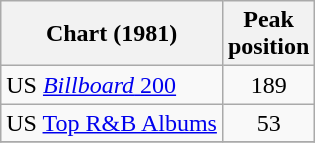<table class="wikitable sortable">
<tr>
<th>Chart (1981)</th>
<th>Peak<br>position</th>
</tr>
<tr>
<td>US <a href='#'><em>Billboard</em> 200</a></td>
<td style="text-align:center;">189</td>
</tr>
<tr>
<td>US <a href='#'>Top R&B Albums</a></td>
<td style="text-align:center;">53</td>
</tr>
<tr>
</tr>
</table>
